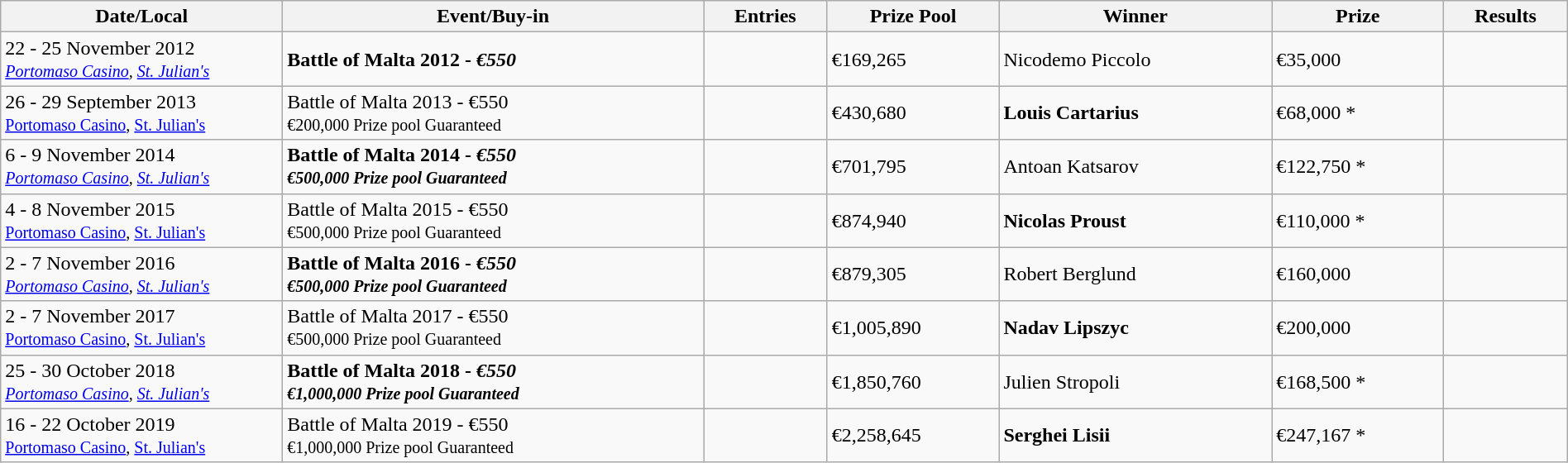<table class="wikitable" width="100%">
<tr>
<th width="18%">Date/Local</th>
<th !width="20%">Event/Buy-in</th>
<th !width="10%">Entries</th>
<th !width="10%">Prize Pool</th>
<th !width="22%">Winner</th>
<th !width="10%">Prize</th>
<th !width="10%">Results</th>
</tr>
<tr>
<td>22 - 25 November 2012<br><small><em><a href='#'>Portomaso Casino</a>, <a href='#'>St. Julian's</a></em></small></td>
<td> <strong>Battle of Malta 2012 - <em>€550<strong><em></td>
<td></td>
<td>€169,265</td>
<td> </strong>Nicodemo Piccolo<strong></td>
<td>€35,000</td>
<td></td>
</tr>
<tr>
<td>26 - 29 September 2013<br><small></em><a href='#'>Portomaso Casino</a>, <a href='#'>St. Julian's</a><em></small></td>
<td> </strong>Battle of Malta 2013 - </em>€550</em></strong><br><small>€200,000 Prize pool Guaranteed</small></td>
<td></td>
<td>€430,680</td>
<td> <strong>Louis Cartarius</strong></td>
<td>€68,000 *</td>
<td></td>
</tr>
<tr>
<td>6 - 9 November 2014<br><small><em><a href='#'>Portomaso Casino</a>, <a href='#'>St. Julian's</a></em></small></td>
<td> <strong>Battle of Malta 2014 - <em>€550<strong><em><br><small>€500,000 Prize pool Guaranteed</small></td>
<td></td>
<td>€701,795</td>
<td> </strong>Antoan Katsarov<strong></td>
<td>€122,750 *</td>
<td></td>
</tr>
<tr>
<td>4 - 8 November 2015<br><small></em><a href='#'>Portomaso Casino</a>, <a href='#'>St. Julian's</a><em></small></td>
<td> </strong>Battle of Malta 2015 - </em>€550</em></strong><br><small>€500,000 Prize pool Guaranteed</small></td>
<td></td>
<td>€874,940</td>
<td> <strong>Nicolas Proust</strong></td>
<td>€110,000 *</td>
<td></td>
</tr>
<tr>
<td>2 - 7 November 2016<br><small><em><a href='#'>Portomaso Casino</a>, <a href='#'>St. Julian's</a></em></small></td>
<td> <strong>Battle of Malta 2016 - <em>€550<strong><em><br><small>€500,000 Prize pool Guaranteed</small></td>
<td></td>
<td>€879,305</td>
<td> </strong>Robert Berglund<strong></td>
<td>€160,000</td>
<td></td>
</tr>
<tr>
<td>2 - 7 November 2017<br><small></em><a href='#'>Portomaso Casino</a>, <a href='#'>St. Julian's</a><em></small></td>
<td> </strong>Battle of Malta 2017 - </em>€550</em></strong><br><small>€500,000 Prize pool Guaranteed</small></td>
<td></td>
<td>€1,005,890</td>
<td> <strong>Nadav Lipszyc</strong></td>
<td>€200,000</td>
<td></td>
</tr>
<tr>
<td>25 - 30 October 2018<br><small><em><a href='#'>Portomaso Casino</a>, <a href='#'>St. Julian's</a></em></small></td>
<td> <strong>Battle of Malta 2018 - <em>€550<strong><em><br><small>€1,000,000 Prize pool Guaranteed</small></td>
<td></td>
<td>€1,850,760</td>
<td> </strong>Julien Stropoli<strong></td>
<td>€168,500 *</td>
<td></td>
</tr>
<tr>
<td>16 - 22 October 2019<br><small></em><a href='#'>Portomaso Casino</a>, <a href='#'>St. Julian's</a><em></small></td>
<td> </strong>Battle of Malta 2019 - </em>€550</em></strong><br><small>€1,000,000 Prize pool Guaranteed</small></td>
<td></td>
<td>€2,258,645</td>
<td> <strong>Serghei Lisii</strong></td>
<td>€247,167 *</td>
<td></td>
</tr>
</table>
